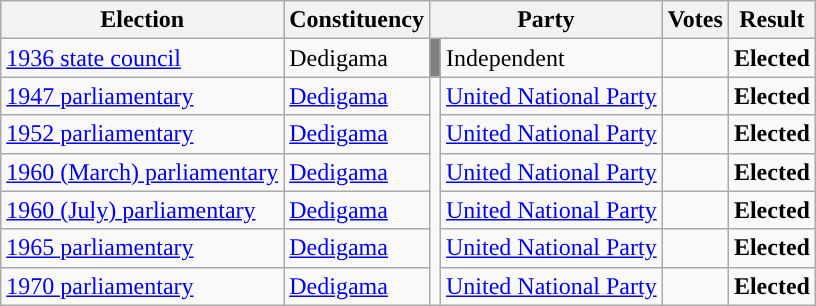<table class="wikitable" style="text-align:left;">
<tr>
<th scope=col>Election</th>
<th scope=col>Constituency</th>
<th scope=col colspan="2">Party</th>
<th scope=col>Votes</th>
<th scope=col>Result</th>
</tr>
<tr>
<td><a href='#'>1936 state council</a></td>
<td>Dedigama</td>
<td rowspan ="1" style="background:Gray;"></td>
<td>Independent</td>
<td></td>
<td><strong>Elected</strong></td>
</tr>
<tr>
<td><a href='#'>1947 parliamentary</a></td>
<td><a href='#'>Dedigama</a></td>
<td rowspan="6" style="background:"></td>
<td><a href='#'>United National Party</a></td>
<td align=right></td>
<td><strong>Elected</strong></td>
</tr>
<tr>
<td><a href='#'>1952 parliamentary</a></td>
<td><a href='#'>Dedigama</a></td>
<td><a href='#'>United National Party</a></td>
<td align=right></td>
<td><strong>Elected</strong></td>
</tr>
<tr>
<td><a href='#'>1960 (March) parliamentary</a></td>
<td><a href='#'>Dedigama</a></td>
<td><a href='#'>United National Party</a></td>
<td align=right></td>
<td><strong>Elected</strong></td>
</tr>
<tr>
<td><a href='#'>1960 (July) parliamentary</a></td>
<td><a href='#'>Dedigama</a></td>
<td><a href='#'>United National Party</a></td>
<td align=right></td>
<td><strong>Elected</strong></td>
</tr>
<tr>
<td><a href='#'>1965 parliamentary</a></td>
<td><a href='#'>Dedigama</a></td>
<td><a href='#'>United National Party</a></td>
<td align=right></td>
<td><strong>Elected</strong></td>
</tr>
<tr>
<td><a href='#'>1970 parliamentary</a></td>
<td><a href='#'>Dedigama</a></td>
<td><a href='#'>United National Party</a></td>
<td align=right></td>
<td><strong>Elected</strong></td>
</tr>
</table>
